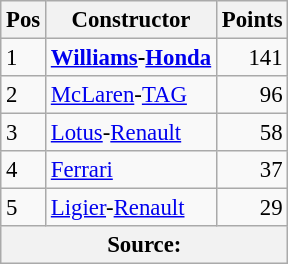<table class="wikitable" style="font-size:95%;">
<tr>
<th>Pos</th>
<th>Constructor</th>
<th>Points</th>
</tr>
<tr>
<td>1</td>
<td> <strong><a href='#'>Williams</a>-<a href='#'>Honda</a></strong></td>
<td align="right">141</td>
</tr>
<tr>
<td>2</td>
<td> <a href='#'>McLaren</a>-<a href='#'>TAG</a></td>
<td align="right">96</td>
</tr>
<tr>
<td>3</td>
<td> <a href='#'>Lotus</a>-<a href='#'>Renault</a></td>
<td align="right">58</td>
</tr>
<tr>
<td>4</td>
<td> <a href='#'>Ferrari</a></td>
<td align="right">37</td>
</tr>
<tr>
<td>5</td>
<td> <a href='#'>Ligier</a>-<a href='#'>Renault</a></td>
<td align="right">29</td>
</tr>
<tr>
<th colspan=3>Source:</th>
</tr>
</table>
